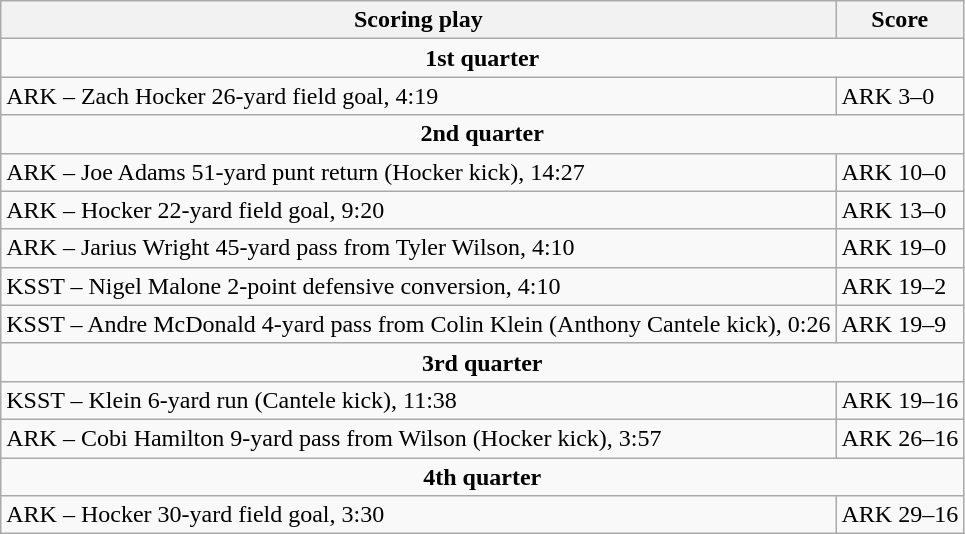<table class="wikitable">
<tr>
<th>Scoring play</th>
<th>Score</th>
</tr>
<tr>
<td colspan="4" align="center"><strong>1st quarter</strong></td>
</tr>
<tr>
<td>ARK – Zach Hocker 26-yard field goal, 4:19</td>
<td>ARK 3–0</td>
</tr>
<tr>
<td colspan="4" align="center"><strong>2nd quarter</strong></td>
</tr>
<tr>
<td>ARK – Joe Adams 51-yard punt return (Hocker kick), 14:27</td>
<td>ARK 10–0</td>
</tr>
<tr>
<td>ARK – Hocker 22-yard field goal, 9:20</td>
<td>ARK 13–0</td>
</tr>
<tr>
<td>ARK –	Jarius Wright 45-yard pass from Tyler Wilson, 4:10</td>
<td>ARK 19–0</td>
</tr>
<tr>
<td>KSST – Nigel Malone 2-point defensive conversion, 4:10</td>
<td>ARK 19–2</td>
</tr>
<tr>
<td>KSST – Andre McDonald 4-yard pass from Colin Klein (Anthony Cantele kick), 0:26</td>
<td>ARK 19–9</td>
</tr>
<tr>
<td colspan="4" align="center"><strong>3rd quarter</strong></td>
</tr>
<tr>
<td>KSST – Klein 6-yard run (Cantele kick), 11:38</td>
<td>ARK 19–16</td>
</tr>
<tr>
<td>ARK – Cobi Hamilton 9-yard pass from Wilson (Hocker kick), 3:57</td>
<td>ARK 26–16</td>
</tr>
<tr>
<td colspan="4" align="center"><strong>4th quarter</strong></td>
</tr>
<tr>
<td>ARK – Hocker 30-yard field goal, 3:30</td>
<td>ARK 29–16</td>
</tr>
</table>
